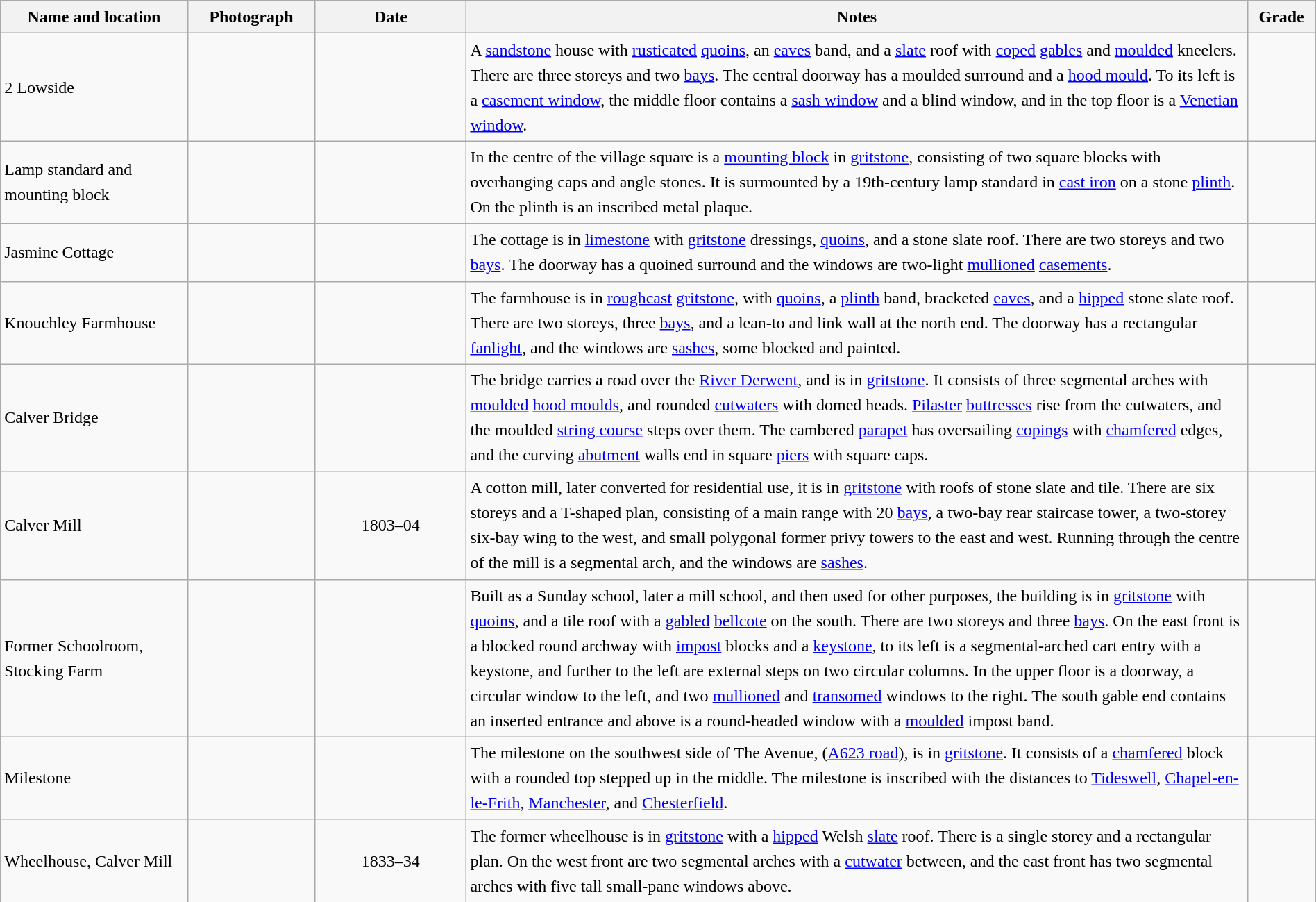<table class="wikitable sortable plainrowheaders" style="width:100%; border:0; text-align:left; line-height:150%;">
<tr>
<th scope="col"  style="width:150px">Name and location</th>
<th scope="col"  style="width:100px" class="unsortable">Photograph</th>
<th scope="col"  style="width:120px">Date</th>
<th scope="col"  style="width:650px" class="unsortable">Notes</th>
<th scope="col"  style="width:50px">Grade</th>
</tr>
<tr>
<td>2 Lowside<br><small></small></td>
<td></td>
<td align="center"></td>
<td>A <a href='#'>sandstone</a> house with <a href='#'>rusticated</a> <a href='#'>quoins</a>, an <a href='#'>eaves</a> band, and a <a href='#'>slate</a> roof with <a href='#'>coped</a> <a href='#'>gables</a> and <a href='#'>moulded</a> kneelers.  There are three storeys and two <a href='#'>bays</a>.  The central doorway has a moulded surround and a <a href='#'>hood mould</a>.  To its left is a <a href='#'>casement window</a>, the middle floor contains a <a href='#'>sash window</a> and a blind window, and in the top floor is a <a href='#'>Venetian window</a>.</td>
<td align="center" ></td>
</tr>
<tr>
<td>Lamp standard and mounting block<br><small></small></td>
<td></td>
<td align="center"></td>
<td>In the centre of the village square is a <a href='#'>mounting block</a> in <a href='#'>gritstone</a>, consisting of two square blocks with overhanging caps and angle stones.  It is surmounted by a 19th-century lamp standard in <a href='#'>cast iron</a> on a stone <a href='#'>plinth</a>.  On the plinth is an inscribed metal plaque.</td>
<td align="center" ></td>
</tr>
<tr>
<td>Jasmine Cottage<br><small></small></td>
<td></td>
<td align="center"></td>
<td>The cottage is in <a href='#'>limestone</a> with <a href='#'>gritstone</a> dressings, <a href='#'>quoins</a>, and a stone slate roof.  There are two storeys and two <a href='#'>bays</a>.  The doorway has a quoined surround and the windows are two-light <a href='#'>mullioned</a> <a href='#'>casements</a>.</td>
<td align="center" ></td>
</tr>
<tr>
<td>Knouchley Farmhouse<br><small></small></td>
<td></td>
<td align="center"></td>
<td>The farmhouse is in <a href='#'>roughcast</a> <a href='#'>gritstone</a>, with <a href='#'>quoins</a>, a <a href='#'>plinth</a> band, bracketed <a href='#'>eaves</a>, and a <a href='#'>hipped</a> stone slate roof.  There are two storeys, three <a href='#'>bays</a>, and a lean-to and link wall at the north end.  The doorway has a rectangular <a href='#'>fanlight</a>, and the windows are <a href='#'>sashes</a>, some blocked and painted.</td>
<td align="center" ></td>
</tr>
<tr>
<td>Calver Bridge<br><small></small></td>
<td></td>
<td align="center"></td>
<td>The bridge carries a road over the <a href='#'>River Derwent</a>, and is in <a href='#'>gritstone</a>.  It consists of three segmental arches with <a href='#'>moulded</a> <a href='#'>hood moulds</a>, and rounded <a href='#'>cutwaters</a> with domed heads.  <a href='#'>Pilaster</a> <a href='#'>buttresses</a> rise from the cutwaters, and the moulded <a href='#'>string course</a> steps over them.  The cambered <a href='#'>parapet</a> has oversailing <a href='#'>copings</a> with <a href='#'>chamfered</a> edges, and the curving <a href='#'>abutment</a> walls end in square <a href='#'>piers</a> with square caps.</td>
<td align="center" ></td>
</tr>
<tr>
<td>Calver Mill<br><small></small></td>
<td></td>
<td align="center">1803–04</td>
<td>A cotton mill, later converted for residential use, it is in <a href='#'>gritstone</a> with roofs of stone slate and tile.  There are six storeys and a T-shaped plan, consisting of a main range with 20 <a href='#'>bays</a>, a two-bay rear staircase tower, a two-storey six-bay wing to the west, and small polygonal former privy towers to the east and west.  Running through the centre of the mill is a segmental arch, and the windows are <a href='#'>sashes</a>.</td>
<td align="center" ></td>
</tr>
<tr>
<td>Former Schoolroom, Stocking Farm<br><small></small></td>
<td></td>
<td align="center"></td>
<td>Built as a Sunday school, later a mill school, and then used for other purposes, the building is in <a href='#'>gritstone</a> with <a href='#'>quoins</a>, and a tile roof with a <a href='#'>gabled</a> <a href='#'>bellcote</a> on the south.  There are two storeys and three <a href='#'>bays</a>.  On the east front is a blocked round archway with <a href='#'>impost</a> blocks and a <a href='#'>keystone</a>, to its left is a segmental-arched cart entry with a keystone, and further to the left are external steps on two circular columns.  In the upper floor is a doorway, a circular window to the left, and two <a href='#'>mullioned</a> and <a href='#'>transomed</a> windows to the right.  The south gable end contains an inserted entrance and above is a round-headed window with a <a href='#'>moulded</a> impost band.</td>
<td align="center" ></td>
</tr>
<tr>
<td>Milestone<br><small></small></td>
<td></td>
<td align="center"></td>
<td>The milestone on the southwest side of The Avenue, (<a href='#'>A623 road</a>), is in <a href='#'>gritstone</a>.  It consists of a <a href='#'>chamfered</a> block with a rounded top stepped up in the middle.  The milestone is inscribed with the distances to <a href='#'>Tideswell</a>, <a href='#'>Chapel-en-le-Frith</a>, <a href='#'>Manchester</a>, and <a href='#'>Chesterfield</a>.</td>
<td align="center" ></td>
</tr>
<tr>
<td>Wheelhouse, Calver Mill<br><small></small></td>
<td></td>
<td align="center">1833–34</td>
<td>The former wheelhouse is in <a href='#'>gritstone</a> with a <a href='#'>hipped</a> Welsh <a href='#'>slate</a> roof.  There is a single storey and a rectangular plan.  On the west front are two segmental arches with a <a href='#'>cutwater</a> between, and the east front has two segmental arches with five tall small-pane windows above.</td>
<td align="center" ></td>
</tr>
<tr>
</tr>
</table>
